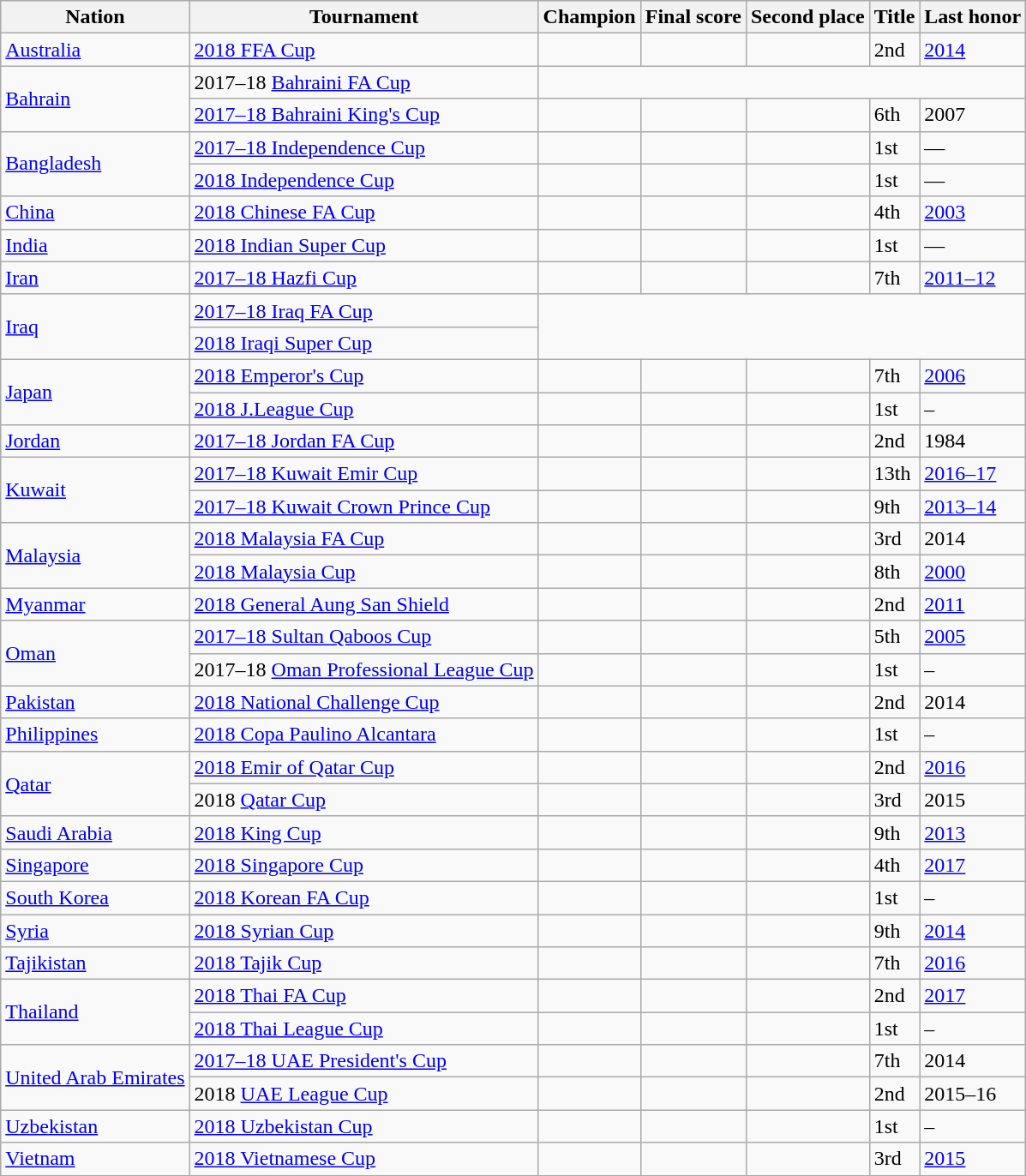<table class="wikitable sortable">
<tr>
<th>Nation</th>
<th>Tournament</th>
<th>Champion</th>
<th>Final score</th>
<th>Second place</th>
<th data-sort-type="number">Title</th>
<th>Last honor</th>
</tr>
<tr>
<td> <a href='#'>Australia</a></td>
<td><a href='#'>2018 FFA Cup</a></td>
<td></td>
<td></td>
<td></td>
<td>2nd</td>
<td><a href='#'>2014</a></td>
</tr>
<tr>
<td rowspan=2> <a href='#'>Bahrain</a></td>
<td>2017–18 <a href='#'>Bahraini FA Cup</a></td>
<td colspan="5"></td>
</tr>
<tr>
<td><a href='#'>2017–18 Bahraini King's Cup</a></td>
<td></td>
<td></td>
<td></td>
<td>6th</td>
<td>2007</td>
</tr>
<tr>
<td rowspan="2"> <a href='#'>Bangladesh</a></td>
<td><a href='#'>2017–18 Independence Cup</a></td>
<td></td>
<td></td>
<td></td>
<td>1st</td>
<td>—</td>
</tr>
<tr>
<td><a href='#'>2018 Independence Cup</a></td>
<td></td>
<td></td>
<td></td>
<td>1st</td>
<td>—</td>
</tr>
<tr>
<td> <a href='#'>China</a></td>
<td><a href='#'>2018 Chinese FA Cup</a></td>
<td></td>
<td></td>
<td></td>
<td>4th</td>
<td><a href='#'>2003</a></td>
</tr>
<tr>
<td> <a href='#'>India</a></td>
<td><a href='#'>2018 Indian Super Cup</a></td>
<td></td>
<td></td>
<td></td>
<td>1st</td>
<td>—</td>
</tr>
<tr>
<td> <a href='#'>Iran</a></td>
<td><a href='#'>2017–18 Hazfi Cup</a></td>
<td></td>
<td></td>
<td></td>
<td>7th</td>
<td><a href='#'>2011–12</a></td>
</tr>
<tr>
<td rowspan="2"> <a href='#'>Iraq</a></td>
<td><a href='#'>2017–18 Iraq FA Cup</a></td>
<td colspan=5 rowspan=2></td>
</tr>
<tr>
<td><a href='#'>2018 Iraqi Super Cup</a></td>
</tr>
<tr>
<td rowspan="2"> <a href='#'>Japan</a></td>
<td><a href='#'>2018 Emperor's Cup</a></td>
<td></td>
<td></td>
<td></td>
<td>7th</td>
<td><a href='#'>2006</a></td>
</tr>
<tr>
<td><a href='#'>2018 J.League Cup</a></td>
<td></td>
<td></td>
<td></td>
<td>1st</td>
<td>–</td>
</tr>
<tr>
<td> <a href='#'>Jordan</a></td>
<td><a href='#'>2017–18 Jordan FA Cup</a></td>
<td></td>
<td></td>
<td></td>
<td>2nd</td>
<td>1984</td>
</tr>
<tr>
<td rowspan=2> <a href='#'>Kuwait</a></td>
<td><a href='#'>2017–18 Kuwait Emir Cup</a></td>
<td></td>
<td></td>
<td></td>
<td>13th</td>
<td><a href='#'>2016–17</a></td>
</tr>
<tr>
<td><a href='#'>2017–18 Kuwait Crown Prince Cup</a></td>
<td></td>
<td></td>
<td></td>
<td>9th</td>
<td><a href='#'>2013–14</a></td>
</tr>
<tr>
<td rowspan="2"> <a href='#'>Malaysia</a></td>
<td><a href='#'>2018 Malaysia FA Cup</a></td>
<td></td>
<td></td>
<td></td>
<td>3rd</td>
<td>2014</td>
</tr>
<tr>
<td><a href='#'>2018 Malaysia Cup</a></td>
<td></td>
<td></td>
<td></td>
<td>8th</td>
<td><a href='#'>2000</a></td>
</tr>
<tr>
<td> <a href='#'>Myanmar</a></td>
<td><a href='#'>2018 General Aung San Shield</a></td>
<td></td>
<td></td>
<td></td>
<td>2nd</td>
<td><a href='#'>2011</a></td>
</tr>
<tr>
<td rowspan=2> <a href='#'>Oman</a></td>
<td><a href='#'>2017–18 Sultan Qaboos Cup</a></td>
<td></td>
<td></td>
<td></td>
<td>5th</td>
<td><a href='#'>2005</a></td>
</tr>
<tr>
<td>2017–18 <a href='#'>Oman Professional League Cup</a></td>
<td></td>
<td></td>
<td></td>
<td>1st</td>
<td>–</td>
</tr>
<tr>
<td> <a href='#'>Pakistan</a></td>
<td><a href='#'>2018 National Challenge Cup</a></td>
<td></td>
<td></td>
<td></td>
<td>2nd</td>
<td>2014</td>
</tr>
<tr>
<td> <a href='#'>Philippines</a></td>
<td><a href='#'>2018 Copa Paulino Alcantara</a></td>
<td></td>
<td></td>
<td></td>
<td>1st</td>
<td>–</td>
</tr>
<tr>
<td rowspan=2> <a href='#'>Qatar</a></td>
<td><a href='#'>2018 Emir of Qatar Cup</a></td>
<td></td>
<td></td>
<td></td>
<td>2nd</td>
<td><a href='#'>2016</a></td>
</tr>
<tr>
<td>2018 <a href='#'>Qatar Cup</a></td>
<td></td>
<td></td>
<td></td>
<td>3rd</td>
<td>2015</td>
</tr>
<tr>
<td> <a href='#'>Saudi Arabia</a></td>
<td><a href='#'>2018 King Cup</a></td>
<td></td>
<td></td>
<td></td>
<td>9th</td>
<td><a href='#'>2013</a></td>
</tr>
<tr>
<td> <a href='#'>Singapore</a></td>
<td><a href='#'>2018 Singapore Cup</a></td>
<td></td>
<td></td>
<td></td>
<td>4th</td>
<td><a href='#'>2017</a></td>
</tr>
<tr>
<td> <a href='#'>South Korea</a></td>
<td><a href='#'>2018 Korean FA Cup</a></td>
<td></td>
<td></td>
<td></td>
<td>1st</td>
<td>–</td>
</tr>
<tr>
<td> <a href='#'>Syria</a></td>
<td><a href='#'>2018 Syrian Cup</a></td>
<td></td>
<td></td>
<td></td>
<td>9th</td>
<td><a href='#'>2014</a></td>
</tr>
<tr>
<td> <a href='#'>Tajikistan</a></td>
<td><a href='#'>2018 Tajik Cup</a></td>
<td></td>
<td></td>
<td></td>
<td>7th</td>
<td><a href='#'>2016</a></td>
</tr>
<tr>
<td rowspan="2"> <a href='#'>Thailand</a></td>
<td><a href='#'>2018 Thai FA Cup</a></td>
<td></td>
<td></td>
<td></td>
<td>2nd</td>
<td><a href='#'>2017</a></td>
</tr>
<tr>
<td><a href='#'>2018 Thai League Cup</a></td>
<td></td>
<td></td>
<td></td>
<td>1st</td>
<td>–</td>
</tr>
<tr>
<td rowspan=2> <a href='#'>United Arab Emirates</a></td>
<td><a href='#'>2017–18 UAE President's Cup</a></td>
<td></td>
<td></td>
<td></td>
<td>7th</td>
<td>2014</td>
</tr>
<tr>
<td>2018 <a href='#'>UAE League Cup</a></td>
<td></td>
<td></td>
<td></td>
<td>2nd</td>
<td>2015–16</td>
</tr>
<tr>
<td> <a href='#'>Uzbekistan</a></td>
<td><a href='#'>2018 Uzbekistan Cup</a></td>
<td></td>
<td></td>
<td></td>
<td>1st</td>
<td>–</td>
</tr>
<tr>
<td> <a href='#'>Vietnam</a></td>
<td><a href='#'>2018 Vietnamese Cup</a></td>
<td></td>
<td></td>
<td></td>
<td>3rd</td>
<td><a href='#'>2015</a></td>
</tr>
</table>
